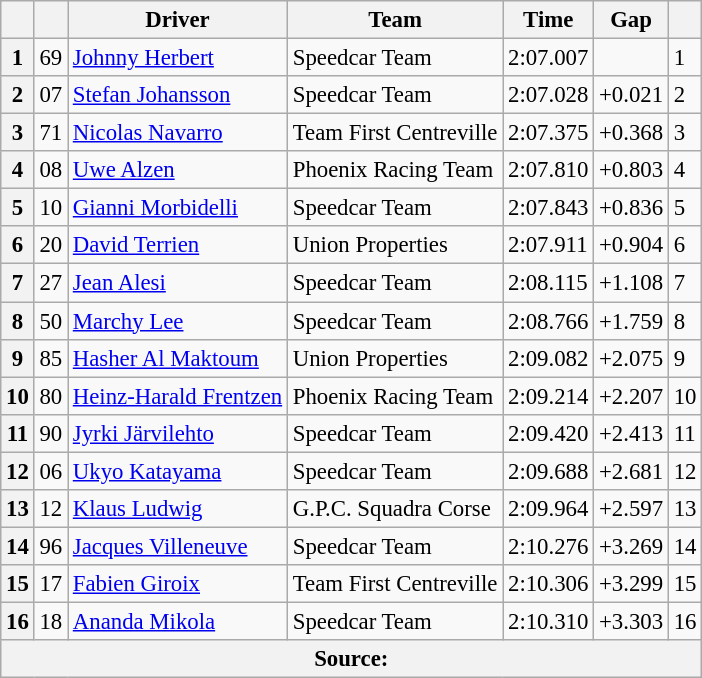<table class="wikitable" style="font-size: 95%">
<tr>
<th></th>
<th></th>
<th>Driver</th>
<th>Team</th>
<th>Time</th>
<th>Gap</th>
<th></th>
</tr>
<tr>
<th>1</th>
<td>69</td>
<td> <a href='#'>Johnny Herbert</a></td>
<td>Speedcar Team</td>
<td>2:07.007</td>
<td></td>
<td>1</td>
</tr>
<tr>
<th>2</th>
<td>07</td>
<td> <a href='#'>Stefan Johansson</a></td>
<td>Speedcar Team</td>
<td>2:07.028</td>
<td>+0.021</td>
<td>2</td>
</tr>
<tr>
<th>3</th>
<td>71</td>
<td> <a href='#'>Nicolas Navarro</a></td>
<td>Team First Centreville</td>
<td>2:07.375</td>
<td>+0.368</td>
<td>3</td>
</tr>
<tr>
<th>4</th>
<td>08</td>
<td> <a href='#'>Uwe Alzen</a></td>
<td>Phoenix Racing Team</td>
<td>2:07.810</td>
<td>+0.803</td>
<td>4</td>
</tr>
<tr>
<th>5</th>
<td>10</td>
<td> <a href='#'>Gianni Morbidelli</a></td>
<td>Speedcar Team</td>
<td>2:07.843</td>
<td>+0.836</td>
<td>5</td>
</tr>
<tr>
<th>6</th>
<td>20</td>
<td> <a href='#'>David Terrien</a></td>
<td>Union Properties</td>
<td>2:07.911</td>
<td>+0.904</td>
<td>6</td>
</tr>
<tr>
<th>7</th>
<td>27</td>
<td> <a href='#'>Jean Alesi</a></td>
<td>Speedcar Team</td>
<td>2:08.115</td>
<td>+1.108</td>
<td>7</td>
</tr>
<tr>
<th>8</th>
<td>50</td>
<td> <a href='#'>Marchy Lee</a></td>
<td>Speedcar Team</td>
<td>2:08.766</td>
<td>+1.759</td>
<td>8</td>
</tr>
<tr>
<th>9</th>
<td>85</td>
<td> <a href='#'>Hasher Al Maktoum</a></td>
<td>Union Properties</td>
<td>2:09.082</td>
<td>+2.075</td>
<td>9</td>
</tr>
<tr>
<th>10</th>
<td>80</td>
<td> <a href='#'>Heinz-Harald Frentzen</a></td>
<td>Phoenix Racing Team</td>
<td>2:09.214</td>
<td>+2.207</td>
<td>10</td>
</tr>
<tr>
<th>11</th>
<td>90</td>
<td> <a href='#'>Jyrki Järvilehto</a></td>
<td>Speedcar Team</td>
<td>2:09.420</td>
<td>+2.413</td>
<td>11</td>
</tr>
<tr>
<th>12</th>
<td>06</td>
<td> <a href='#'>Ukyo Katayama</a></td>
<td>Speedcar Team</td>
<td>2:09.688</td>
<td>+2.681</td>
<td>12</td>
</tr>
<tr>
<th>13</th>
<td>12</td>
<td> <a href='#'>Klaus Ludwig</a></td>
<td>G.P.C. Squadra Corse</td>
<td>2:09.964</td>
<td>+2.597</td>
<td>13</td>
</tr>
<tr>
<th>14</th>
<td>96</td>
<td> <a href='#'>Jacques Villeneuve</a></td>
<td>Speedcar Team</td>
<td>2:10.276</td>
<td>+3.269</td>
<td>14</td>
</tr>
<tr>
<th>15</th>
<td>17</td>
<td> <a href='#'>Fabien Giroix</a></td>
<td>Team First Centreville</td>
<td>2:10.306</td>
<td>+3.299</td>
<td>15</td>
</tr>
<tr>
<th>16</th>
<td>18</td>
<td> <a href='#'>Ananda Mikola</a></td>
<td>Speedcar Team</td>
<td>2:10.310</td>
<td>+3.303</td>
<td>16</td>
</tr>
<tr>
<th colspan="7">Source:</th>
</tr>
</table>
